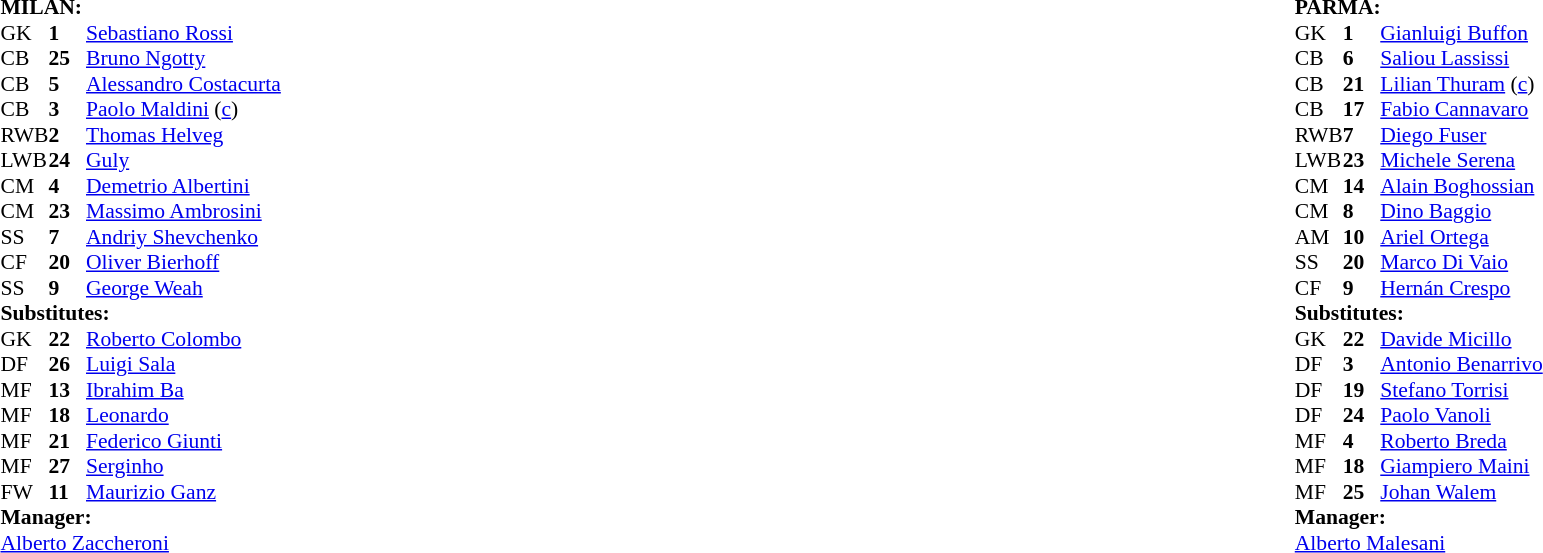<table width="100%">
<tr>
<td valign="top" width="50%"><br><table style="font-size:90%" cellspacing="0" cellpadding="0">
<tr>
<td colspan=4><strong>MILAN:</strong></td>
</tr>
<tr>
<th width=25></th>
<th width=25></th>
</tr>
<tr>
<td>GK</td>
<td><strong>1</strong></td>
<td> <a href='#'>Sebastiano Rossi</a></td>
</tr>
<tr>
<td>CB</td>
<td><strong>25</strong></td>
<td> <a href='#'>Bruno Ngotty</a></td>
</tr>
<tr>
<td>CB</td>
<td><strong>5</strong></td>
<td> <a href='#'>Alessandro Costacurta</a></td>
<td></td>
</tr>
<tr>
<td>CB</td>
<td><strong>3</strong></td>
<td> <a href='#'>Paolo Maldini</a> (<a href='#'>c</a>)</td>
</tr>
<tr>
<td>RWB</td>
<td><strong>2</strong></td>
<td> <a href='#'>Thomas Helveg</a></td>
<td></td>
<td></td>
</tr>
<tr>
<td>LWB</td>
<td><strong>24</strong></td>
<td> <a href='#'>Guly</a></td>
</tr>
<tr>
<td>CM</td>
<td><strong>4</strong></td>
<td> <a href='#'>Demetrio Albertini</a></td>
</tr>
<tr>
<td>CM</td>
<td><strong>23</strong></td>
<td> <a href='#'>Massimo Ambrosini</a></td>
</tr>
<tr>
<td>SS</td>
<td><strong>7</strong></td>
<td> <a href='#'>Andriy Shevchenko</a></td>
</tr>
<tr>
<td>CF</td>
<td><strong>20</strong></td>
<td> <a href='#'>Oliver Bierhoff</a></td>
</tr>
<tr>
<td>SS</td>
<td><strong>9</strong></td>
<td> <a href='#'>George Weah</a></td>
<td></td>
<td></td>
</tr>
<tr>
<td colspan=3><strong>Substitutes:</strong></td>
</tr>
<tr>
<td>GK</td>
<td><strong>22</strong></td>
<td> <a href='#'>Roberto Colombo</a></td>
</tr>
<tr>
<td>DF</td>
<td><strong>26</strong></td>
<td> <a href='#'>Luigi Sala</a></td>
</tr>
<tr>
<td>MF</td>
<td><strong>13</strong></td>
<td> <a href='#'>Ibrahim Ba</a></td>
<td></td>
<td></td>
</tr>
<tr>
<td>MF</td>
<td><strong>18</strong></td>
<td> <a href='#'>Leonardo</a></td>
</tr>
<tr>
<td>MF</td>
<td><strong>21</strong></td>
<td> <a href='#'>Federico Giunti</a></td>
<td></td>
<td></td>
</tr>
<tr>
<td>MF</td>
<td><strong>27</strong></td>
<td> <a href='#'>Serginho</a></td>
</tr>
<tr>
<td>FW</td>
<td><strong>11</strong></td>
<td> <a href='#'>Maurizio Ganz</a></td>
</tr>
<tr>
<td colspan=3><strong>Manager:</strong></td>
</tr>
<tr>
<td colspan=4> <a href='#'>Alberto Zaccheroni</a></td>
</tr>
</table>
</td>
<td valign="top"></td>
<td valign="top" width="50%"><br><table style="font-size: 90%" cellspacing="0" cellpadding="0" align=center>
<tr>
<td colspan="4"><strong>PARMA:</strong></td>
</tr>
<tr>
<th width=25></th>
<th width=25></th>
</tr>
<tr>
<td>GK</td>
<td><strong>1</strong></td>
<td> <a href='#'>Gianluigi Buffon</a></td>
</tr>
<tr>
<td>CB</td>
<td><strong>6</strong></td>
<td> <a href='#'>Saliou Lassissi</a></td>
<td></td>
<td></td>
</tr>
<tr>
<td>CB</td>
<td><strong>21</strong></td>
<td> <a href='#'>Lilian Thuram</a> (<a href='#'>c</a>)</td>
</tr>
<tr>
<td>CB</td>
<td><strong>17</strong></td>
<td> <a href='#'>Fabio Cannavaro</a></td>
</tr>
<tr>
<td>RWB</td>
<td><strong>7</strong></td>
<td> <a href='#'>Diego Fuser</a></td>
<td></td>
<td></td>
</tr>
<tr>
<td>LWB</td>
<td><strong>23</strong></td>
<td> <a href='#'>Michele Serena</a></td>
<td></td>
<td></td>
</tr>
<tr>
<td>CM</td>
<td><strong>14</strong></td>
<td> <a href='#'>Alain Boghossian</a></td>
</tr>
<tr>
<td>CM</td>
<td><strong>8</strong></td>
<td> <a href='#'>Dino Baggio</a></td>
</tr>
<tr>
<td>AM</td>
<td><strong>10</strong></td>
<td> <a href='#'>Ariel Ortega</a></td>
</tr>
<tr>
<td>SS</td>
<td><strong>20</strong></td>
<td> <a href='#'>Marco Di Vaio</a></td>
</tr>
<tr>
<td>CF</td>
<td><strong>9</strong></td>
<td> <a href='#'>Hernán Crespo</a></td>
</tr>
<tr>
<td colspan=3><strong>Substitutes:</strong></td>
</tr>
<tr>
<td>GK</td>
<td><strong>22</strong></td>
<td> <a href='#'>Davide Micillo</a></td>
</tr>
<tr>
<td>DF</td>
<td><strong>3</strong></td>
<td> <a href='#'>Antonio Benarrivo</a></td>
<td></td>
<td></td>
</tr>
<tr>
<td>DF</td>
<td><strong>19</strong></td>
<td> <a href='#'>Stefano Torrisi</a></td>
<td></td>
<td></td>
</tr>
<tr>
<td>DF</td>
<td><strong>24</strong></td>
<td> <a href='#'>Paolo Vanoli</a></td>
<td></td>
<td></td>
</tr>
<tr>
<td>MF</td>
<td><strong>4</strong></td>
<td> <a href='#'>Roberto Breda</a></td>
</tr>
<tr>
<td>MF</td>
<td><strong>18</strong></td>
<td> <a href='#'>Giampiero Maini</a></td>
</tr>
<tr>
<td>MF</td>
<td><strong>25</strong></td>
<td> <a href='#'>Johan Walem</a></td>
</tr>
<tr>
<td colspan=3><strong>Manager:</strong></td>
</tr>
<tr>
<td colspan=4> <a href='#'>Alberto Malesani</a></td>
</tr>
</table>
</td>
</tr>
</table>
